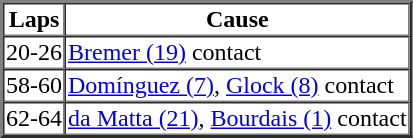<table border=2 cellspacing=0>
<tr>
<th>Laps</th>
<th>Cause</th>
</tr>
<tr>
<td>20-26</td>
<td><a href='#'>Bremer (19)</a> contact</td>
</tr>
<tr>
<td>58-60</td>
<td><a href='#'>Domínguez (7)</a>, <a href='#'>Glock (8)</a> contact</td>
</tr>
<tr>
<td>62-64</td>
<td><a href='#'>da Matta (21)</a>, <a href='#'>Bourdais (1)</a> contact</td>
</tr>
</table>
